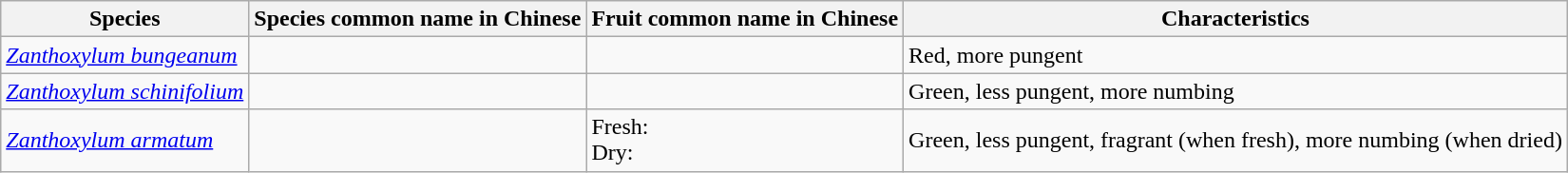<table class=wikitable>
<tr>
<th>Species</th>
<th>Species common name in Chinese</th>
<th>Fruit common name in Chinese</th>
<th>Characteristics</th>
</tr>
<tr>
<td><em><a href='#'>Zanthoxylum bungeanum</a></em></td>
<td></td>
<td></td>
<td>Red, more pungent</td>
</tr>
<tr>
<td><em><a href='#'>Zanthoxylum schinifolium</a></em></td>
<td></td>
<td></td>
<td>Green, less pungent, more numbing</td>
</tr>
<tr>
<td><em><a href='#'>Zanthoxylum armatum</a></em></td>
<td></td>
<td>Fresh: <br>Dry: </td>
<td>Green, less pungent, fragrant (when fresh), more numbing (when dried)</td>
</tr>
</table>
